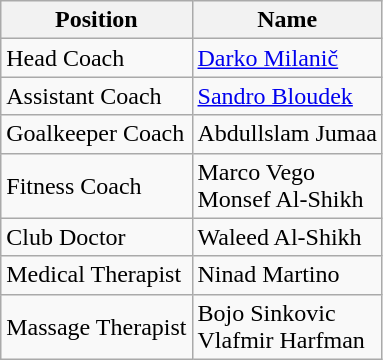<table class="wikitable">
<tr>
<th>Position</th>
<th>Name</th>
</tr>
<tr>
<td>Head Coach</td>
<td> <a href='#'>Darko Milanič</a></td>
</tr>
<tr>
<td>Assistant Coach</td>
<td> <a href='#'>Sandro Bloudek</a></td>
</tr>
<tr>
<td>Goalkeeper Coach</td>
<td> Abdullslam Jumaa</td>
</tr>
<tr>
<td>Fitness Coach</td>
<td> Marco Vego <br>  Monsef Al-Shikh</td>
</tr>
<tr>
<td>Club Doctor</td>
<td> Waleed Al-Shikh</td>
</tr>
<tr>
<td>Medical Therapist</td>
<td> Ninad Martino</td>
</tr>
<tr>
<td>Massage Therapist</td>
<td> Bojo Sinkovic <br>  Vlafmir Harfman</td>
</tr>
</table>
